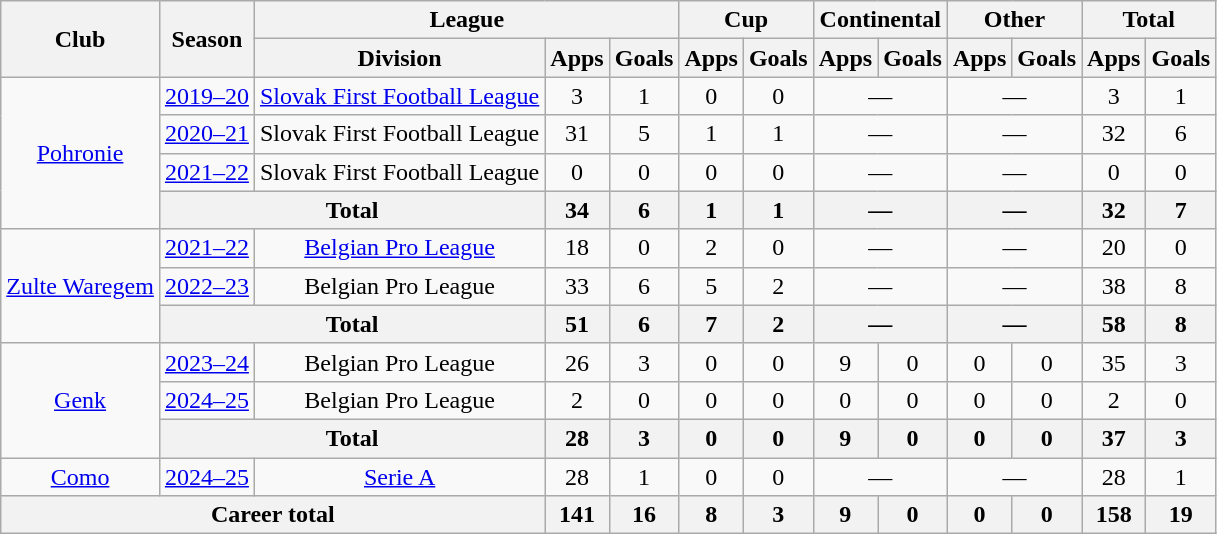<table class=wikitable style=text-align:center>
<tr>
<th rowspan="2">Club</th>
<th rowspan="2">Season</th>
<th colspan="3">League</th>
<th colspan="2">Cup</th>
<th colspan="2">Continental</th>
<th colspan="2">Other</th>
<th colspan="2">Total</th>
</tr>
<tr>
<th>Division</th>
<th>Apps</th>
<th>Goals</th>
<th>Apps</th>
<th>Goals</th>
<th>Apps</th>
<th>Goals</th>
<th>Apps</th>
<th>Goals</th>
<th>Apps</th>
<th>Goals</th>
</tr>
<tr>
<td rowspan="4"><a href='#'>Pohronie</a></td>
<td><a href='#'>2019–20</a></td>
<td><a href='#'>Slovak First Football League</a></td>
<td>3</td>
<td>1</td>
<td>0</td>
<td>0</td>
<td colspan="2">—</td>
<td colspan="2">—</td>
<td>3</td>
<td>1</td>
</tr>
<tr>
<td><a href='#'>2020–21</a></td>
<td>Slovak First Football League</td>
<td>31</td>
<td>5</td>
<td>1</td>
<td>1</td>
<td colspan="2">—</td>
<td colspan="2">—</td>
<td>32</td>
<td>6</td>
</tr>
<tr>
<td><a href='#'>2021–22</a></td>
<td>Slovak First Football League</td>
<td>0</td>
<td>0</td>
<td>0</td>
<td>0</td>
<td colspan="2">—</td>
<td colspan="2">—</td>
<td>0</td>
<td>0</td>
</tr>
<tr>
<th colspan="2">Total</th>
<th>34</th>
<th>6</th>
<th>1</th>
<th>1</th>
<th colspan="2">—</th>
<th colspan="2">—</th>
<th>32</th>
<th>7</th>
</tr>
<tr>
<td rowspan="3"><a href='#'>Zulte Waregem</a></td>
<td><a href='#'>2021–22</a></td>
<td><a href='#'>Belgian Pro League</a></td>
<td>18</td>
<td>0</td>
<td>2</td>
<td>0</td>
<td colspan="2">—</td>
<td colspan="2">—</td>
<td>20</td>
<td>0</td>
</tr>
<tr>
<td><a href='#'>2022–23</a></td>
<td>Belgian Pro League</td>
<td>33</td>
<td>6</td>
<td>5</td>
<td>2</td>
<td colspan="2">—</td>
<td colspan="2">—</td>
<td>38</td>
<td>8</td>
</tr>
<tr>
<th colspan="2">Total</th>
<th>51</th>
<th>6</th>
<th>7</th>
<th>2</th>
<th colspan="2">—</th>
<th colspan="2">—</th>
<th>58</th>
<th>8</th>
</tr>
<tr>
<td rowspan="3"><a href='#'>Genk</a></td>
<td><a href='#'>2023–24</a></td>
<td>Belgian Pro League</td>
<td>26</td>
<td>3</td>
<td>0</td>
<td>0</td>
<td>9</td>
<td>0</td>
<td>0</td>
<td>0</td>
<td>35</td>
<td>3</td>
</tr>
<tr>
<td><a href='#'>2024–25</a></td>
<td>Belgian Pro League</td>
<td>2</td>
<td>0</td>
<td>0</td>
<td>0</td>
<td>0</td>
<td>0</td>
<td>0</td>
<td>0</td>
<td>2</td>
<td>0</td>
</tr>
<tr>
<th colspan="2">Total</th>
<th>28</th>
<th>3</th>
<th>0</th>
<th>0</th>
<th>9</th>
<th>0</th>
<th>0</th>
<th>0</th>
<th>37</th>
<th>3</th>
</tr>
<tr>
<td><a href='#'>Como</a></td>
<td><a href='#'>2024–25</a></td>
<td><a href='#'>Serie A</a></td>
<td>28</td>
<td>1</td>
<td>0</td>
<td>0</td>
<td colspan="2">—</td>
<td colspan="2">—</td>
<td>28</td>
<td>1</td>
</tr>
<tr>
<th colspan="3">Career total</th>
<th>141</th>
<th>16</th>
<th>8</th>
<th>3</th>
<th>9</th>
<th>0</th>
<th>0</th>
<th>0</th>
<th>158</th>
<th>19</th>
</tr>
</table>
